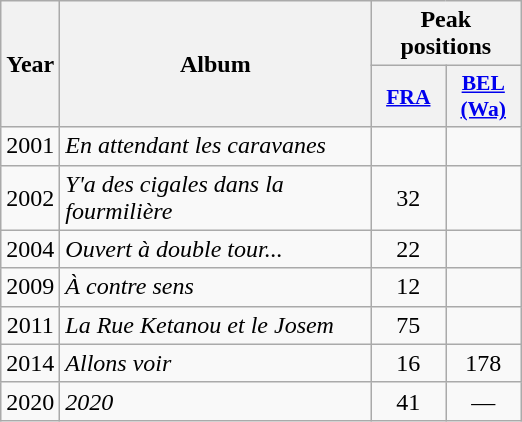<table class="wikitable">
<tr>
<th align="center" rowspan="2" width="10">Year</th>
<th align="center" rowspan="2" width="200">Album</th>
<th align="center" colspan="2" width="20">Peak positions</th>
</tr>
<tr>
<th scope="col" style="width:3em;font-size:90%;"><a href='#'>FRA</a><br></th>
<th scope="col" style="width:3em;font-size:90%;"><a href='#'>BEL<br>(Wa)</a><br></th>
</tr>
<tr>
<td style="text-align:center;">2001</td>
<td><em>En attendant les caravanes</em></td>
<td style="text-align:center;"></td>
<td style="text-align:center;"></td>
</tr>
<tr>
<td style="text-align:center;">2002</td>
<td><em>Y'a des cigales dans la fourmilière</em></td>
<td style="text-align:center;">32</td>
<td style="text-align:center;"></td>
</tr>
<tr>
<td style="text-align:center;">2004</td>
<td><em>Ouvert à double tour...</em></td>
<td style="text-align:center;">22</td>
<td style="text-align:center;"></td>
</tr>
<tr>
<td style="text-align:center;">2009</td>
<td><em>À contre sens</em></td>
<td style="text-align:center;">12</td>
<td style="text-align:center;"></td>
</tr>
<tr>
<td style="text-align:center;">2011</td>
<td><em>La Rue Ketanou et le Josem</em></td>
<td style="text-align:center;">75</td>
<td style="text-align:center;"></td>
</tr>
<tr>
<td style="text-align:center;">2014</td>
<td><em>Allons voir</em></td>
<td style="text-align:center;">16</td>
<td style="text-align:center;">178</td>
</tr>
<tr>
<td style="text-align:center;">2020</td>
<td><em>2020</em></td>
<td style="text-align:center;">41<br></td>
<td style="text-align:center;">—</td>
</tr>
</table>
